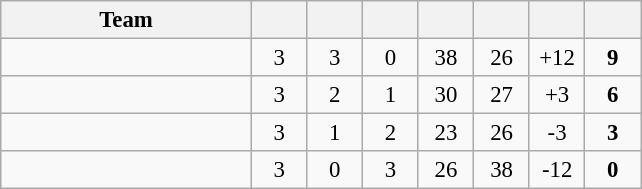<table class="wikitable" style="text-align:center;font-size:95%">
<tr>
<th width=160>Team</th>
<th width=30></th>
<th width=30></th>
<th width=30></th>
<th width=30></th>
<th width=30></th>
<th width=30></th>
<th width=30></th>
</tr>
<tr>
<td align="left"></td>
<td>3</td>
<td>3</td>
<td>0</td>
<td>38</td>
<td>26</td>
<td>+12</td>
<td><strong>9</strong></td>
</tr>
<tr>
<td align="left"></td>
<td>3</td>
<td>2</td>
<td>1</td>
<td>30</td>
<td>27</td>
<td>+3</td>
<td><strong>6</strong></td>
</tr>
<tr>
<td align="left"></td>
<td>3</td>
<td>1</td>
<td>2</td>
<td>23</td>
<td>26</td>
<td>-3</td>
<td><strong>3</strong></td>
</tr>
<tr>
<td align="left"></td>
<td>3</td>
<td>0</td>
<td>3</td>
<td>26</td>
<td>38</td>
<td>-12</td>
<td><strong>0</strong></td>
</tr>
</table>
